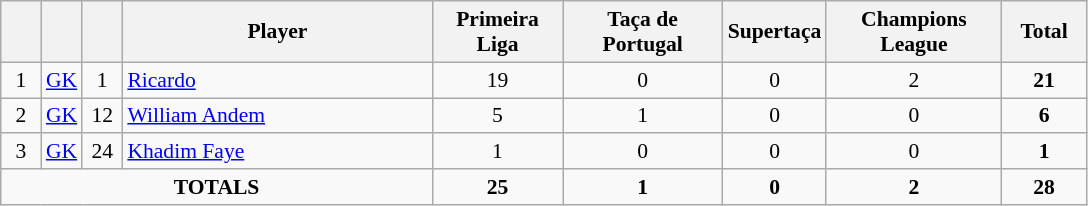<table class="wikitable" style="font-size: 90%; text-align: center;">
<tr>
<th width=20></th>
<th width=20></th>
<th width=20></th>
<th width=200>Player</th>
<th width=80>Primeira Liga</th>
<th width=100>Taça de Portugal</th>
<th width=50>Supertaça</th>
<th width=110>Champions League</th>
<th width=50>Total</th>
</tr>
<tr>
<td>1</td>
<td><a href='#'>GK</a></td>
<td>1</td>
<td align=left> <a href='#'>Ricardo</a></td>
<td>19</td>
<td>0</td>
<td>0</td>
<td>2</td>
<td><strong>21</strong></td>
</tr>
<tr>
<td>2</td>
<td><a href='#'>GK</a></td>
<td>12</td>
<td align=left> <a href='#'>William Andem</a></td>
<td>5</td>
<td>1</td>
<td>0</td>
<td>0</td>
<td><strong>6</strong></td>
</tr>
<tr>
<td>3</td>
<td><a href='#'>GK</a></td>
<td>24</td>
<td align=left> <a href='#'>Khadim Faye</a></td>
<td>1</td>
<td>0</td>
<td>0</td>
<td>0</td>
<td><strong>1</strong></td>
</tr>
<tr>
<td colspan="4"><strong>TOTALS</strong></td>
<td><strong>25</strong></td>
<td><strong>1</strong></td>
<td><strong>0</strong></td>
<td><strong>2</strong></td>
<td><strong>28</strong></td>
</tr>
</table>
